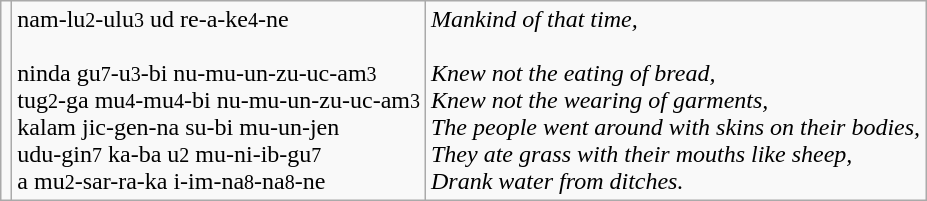<table class="wikitable">
<tr>
<td><br><br><br>
<br>
<br>
<br>
<br></td>
<td>nam-lu<small>2</small>-ulu<small>3</small> ud re-a-ke<small>4</small>-ne<br><br>ninda gu<small>7</small>-u<small>3</small>-bi nu-mu-un-zu-uc-am<small>3</small><br>
tug<small>2</small>-ga mu<small>4</small>-mu<small>4</small>-bi nu-mu-un-zu-uc-am<small>3</small><br>
kalam jic-gen-na su-bi mu-un-jen<br>
udu-gin<small>7</small> ka-ba u<small>2</small> mu-ni-ib-gu<small>7</small><br>
a mu<small>2</small>-sar-ra-ka i-im-na<small>8</small>-na<small>8</small>-ne<br></td>
<td><em>Mankind of that time,</em><br><br><em>Knew not the eating of bread,</em><br>
<em>Knew not the wearing of garments,</em><br>
<em>The people went around with skins on their bodies,</em><br>
<em>They ate grass with their mouths like sheep,</em><br>
<em>Drank water from ditches.</em></td>
</tr>
</table>
